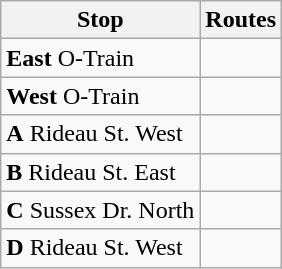<table class="wikitable">
<tr>
<th>Stop</th>
<th>Routes</th>
</tr>
<tr>
<td><strong>East</strong> O-Train</td>
<td></td>
</tr>
<tr>
<td><strong>West</strong> O-Train</td>
<td></td>
</tr>
<tr>
<td><strong>A</strong> Rideau St. West</td>
<td>             </td>
</tr>
<tr>
<td><strong>B</strong> Rideau St. East</td>
<td>           </td>
</tr>
<tr>
<td><strong>C</strong> Sussex Dr. North</td>
<td></td>
</tr>
<tr>
<td><strong>D</strong> Rideau St. West</td>
<td> </td>
</tr>
</table>
